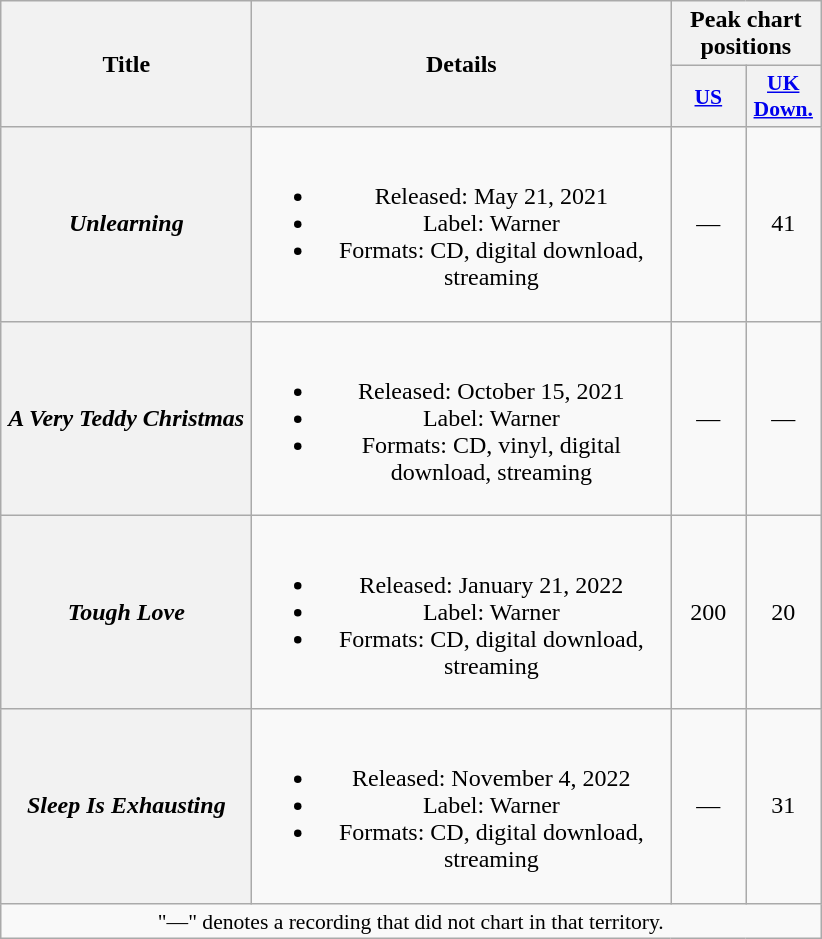<table class="wikitable plainrowheaders" style="text-align:center;">
<tr>
<th scope="col" rowspan="2" style="width:10em;">Title</th>
<th scope="col" rowspan="2" style="width:17em;">Details</th>
<th scope="col" colspan="2">Peak chart positions</th>
</tr>
<tr>
<th style="width:3em; font-size:90%"><a href='#'>US</a><br></th>
<th style="width:3em; font-size:90%"><a href='#'>UK Down.</a><br></th>
</tr>
<tr>
<th scope="row"><em>Unlearning</em></th>
<td><br><ul><li>Released: May 21, 2021</li><li>Label: Warner</li><li>Formats: CD, digital download, streaming</li></ul></td>
<td>—</td>
<td>41</td>
</tr>
<tr>
<th scope="row"><em>A Very Teddy Christmas</em></th>
<td><br><ul><li>Released: October 15, 2021</li><li>Label: Warner</li><li>Formats: CD, vinyl, digital download, streaming</li></ul></td>
<td>—</td>
<td>—</td>
</tr>
<tr>
<th scope="row"><em>Tough Love</em></th>
<td><br><ul><li>Released: January 21, 2022</li><li>Label: Warner</li><li>Formats: CD, digital download, streaming</li></ul></td>
<td>200</td>
<td>20</td>
</tr>
<tr>
<th scope="row"><em>Sleep Is Exhausting</em></th>
<td><br><ul><li>Released: November 4, 2022</li><li>Label: Warner</li><li>Formats: CD, digital download, streaming</li></ul></td>
<td>—</td>
<td>31</td>
</tr>
<tr>
<td colspan="8" style="font-size:90%">"—" denotes a recording that did not chart in that territory.</td>
</tr>
</table>
